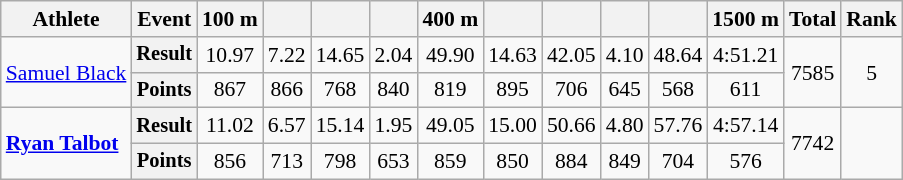<table class=wikitable style=font-size:90%;text-align:center>
<tr>
<th>Athlete</th>
<th>Event</th>
<th>100 m</th>
<th></th>
<th></th>
<th></th>
<th>400 m</th>
<th></th>
<th></th>
<th></th>
<th></th>
<th>1500 m</th>
<th>Total</th>
<th>Rank</th>
</tr>
<tr>
<td align=left rowspan=2><a href='#'>Samuel Black</a></td>
<th style=font-size:95%>Result</th>
<td>10.97</td>
<td>7.22</td>
<td>14.65</td>
<td>2.04</td>
<td>49.90</td>
<td>14.63</td>
<td>42.05</td>
<td>4.10</td>
<td>48.64</td>
<td>4:51.21</td>
<td rowspan=2>7585</td>
<td rowspan=2>5</td>
</tr>
<tr>
<th style=font-size:95%>Points</th>
<td>867</td>
<td>866</td>
<td>768</td>
<td>840</td>
<td>819</td>
<td>895</td>
<td>706</td>
<td>645</td>
<td>568</td>
<td>611</td>
</tr>
<tr>
<td align=left rowspan=2><strong><a href='#'>Ryan Talbot</a></strong></td>
<th style=font-size:95%>Result</th>
<td>11.02</td>
<td>6.57</td>
<td>15.14</td>
<td>1.95</td>
<td>49.05</td>
<td>15.00</td>
<td>50.66</td>
<td>4.80</td>
<td>57.76</td>
<td>4:57.14</td>
<td rowspan=2>7742</td>
<td rowspan=2></td>
</tr>
<tr>
<th style=font-size:95%>Points</th>
<td>856</td>
<td>713</td>
<td>798</td>
<td>653</td>
<td>859</td>
<td>850</td>
<td>884</td>
<td>849</td>
<td>704</td>
<td>576</td>
</tr>
</table>
